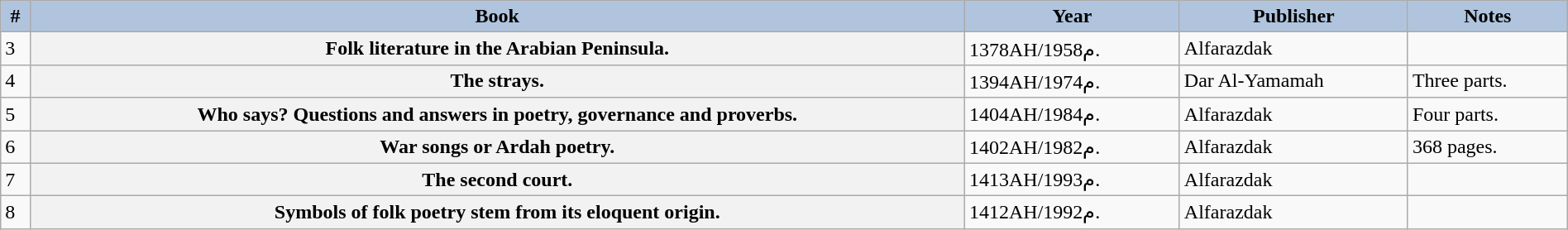<table class="wikitable sortable plainrowheaders" align="center" style="width:100%;margin:auto;">
<tr>
<th scope="col" style="background:#B0C4DE;">#</th>
<th scope="col" style="background:#B0C4DE;">Book</th>
<th scope="col" style="background:#B0C4DE;">Year</th>
<th scope="col" style="background:#B0C4DE;">Publisher</th>
<th scope="col" style="background:#B0C4DE;" class="unsortable">Notes</th>
</tr>
<tr>
<td>3</td>
<th scope="row">Folk literature in the Arabian Peninsula.</th>
<td>1378AH/1958م.</td>
<td>Alfarazdak</td>
<td></td>
</tr>
<tr>
<td>4</td>
<th scope="row">The strays.</th>
<td>1394AH/1974م.</td>
<td>Dar Al-Yamamah</td>
<td>Three parts.</td>
</tr>
<tr>
<td>5</td>
<th scope="row">Who says? Questions and answers in poetry, governance and proverbs.</th>
<td>1404AH/1984م.</td>
<td>Alfarazdak</td>
<td>Four parts.</td>
</tr>
<tr>
<td>6</td>
<th scope="row">War songs or Ardah poetry.</th>
<td>1402AH/1982م.</td>
<td>Alfarazdak</td>
<td>368 pages.</td>
</tr>
<tr>
<td>7</td>
<th scope="row">The second court.</th>
<td>1413AH/1993م.</td>
<td>Alfarazdak</td>
<td></td>
</tr>
<tr>
<td>8</td>
<th scope="row">Symbols of folk poetry stem from its eloquent origin.</th>
<td>1412AH/1992م.</td>
<td>Alfarazdak</td>
<td></td>
</tr>
</table>
